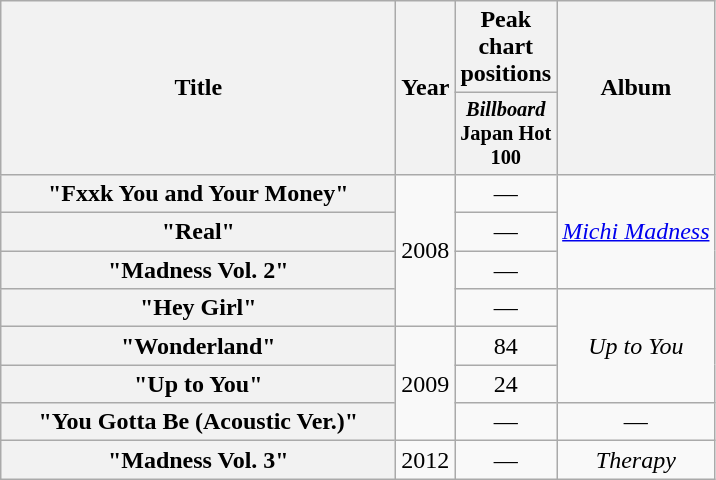<table class="wikitable plainrowheaders" style="text-align:center;">
<tr>
<th scope="col" rowspan="2" style="width:16em;">Title</th>
<th scope="col" rowspan="2">Year</th>
<th scope="col" colspan="1">Peak chart positions</th>
<th scope="col" rowspan="2">Album</th>
</tr>
<tr>
<th style="width:3em;font-size:85%"><em>Billboard</em> Japan Hot 100<br></th>
</tr>
<tr>
<th scope="row">"Fxxk You and Your Money"</th>
<td rowspan="4">2008</td>
<td>—</td>
<td rowspan=3><em><a href='#'>Michi Madness</a></em></td>
</tr>
<tr>
<th scope="row">"Real"</th>
<td>—</td>
</tr>
<tr>
<th scope="row">"Madness Vol. 2"</th>
<td>—</td>
</tr>
<tr>
<th scope="row">"Hey Girl"</th>
<td>—</td>
<td rowspan=3><em>Up to You</em></td>
</tr>
<tr>
<th scope="row">"Wonderland"</th>
<td rowspan="3">2009</td>
<td>84</td>
</tr>
<tr>
<th scope="row">"Up to You"</th>
<td>24</td>
</tr>
<tr>
<th scope="row">"You Gotta Be (Acoustic Ver.)"</th>
<td>—</td>
<td rowspan=1>—</td>
</tr>
<tr>
<th scope="row">"Madness Vol. 3"</th>
<td rowspan="1">2012</td>
<td>—</td>
<td rowspan=1><em>Therapy</em></td>
</tr>
</table>
